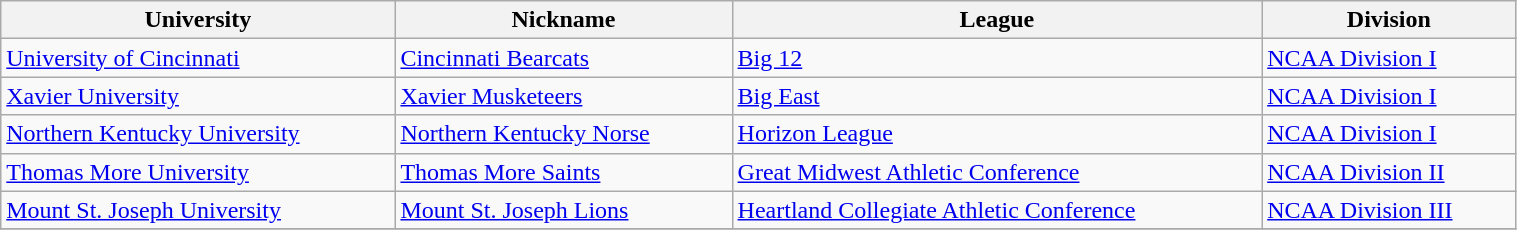<table class="wikitable sortable" width="80%">
<tr>
<th>University</th>
<th>Nickname</th>
<th>League</th>
<th>Division</th>
</tr>
<tr>
<td><a href='#'>University of Cincinnati</a></td>
<td><a href='#'>Cincinnati Bearcats</a></td>
<td><a href='#'>Big 12</a></td>
<td><a href='#'>NCAA Division I</a></td>
</tr>
<tr>
<td><a href='#'>Xavier University</a></td>
<td><a href='#'>Xavier Musketeers</a></td>
<td><a href='#'>Big East</a></td>
<td><a href='#'>NCAA Division I</a></td>
</tr>
<tr>
<td><a href='#'>Northern Kentucky University</a></td>
<td><a href='#'>Northern Kentucky Norse</a></td>
<td><a href='#'>Horizon League</a></td>
<td><a href='#'>NCAA Division I</a></td>
</tr>
<tr>
<td><a href='#'>Thomas More University</a></td>
<td><a href='#'>Thomas More Saints</a></td>
<td><a href='#'>Great Midwest Athletic Conference</a></td>
<td><a href='#'>NCAA Division II</a></td>
</tr>
<tr>
<td><a href='#'>Mount St. Joseph University</a></td>
<td><a href='#'>Mount St. Joseph Lions</a></td>
<td><a href='#'>Heartland Collegiate Athletic Conference</a></td>
<td><a href='#'>NCAA Division III</a></td>
</tr>
<tr>
</tr>
</table>
